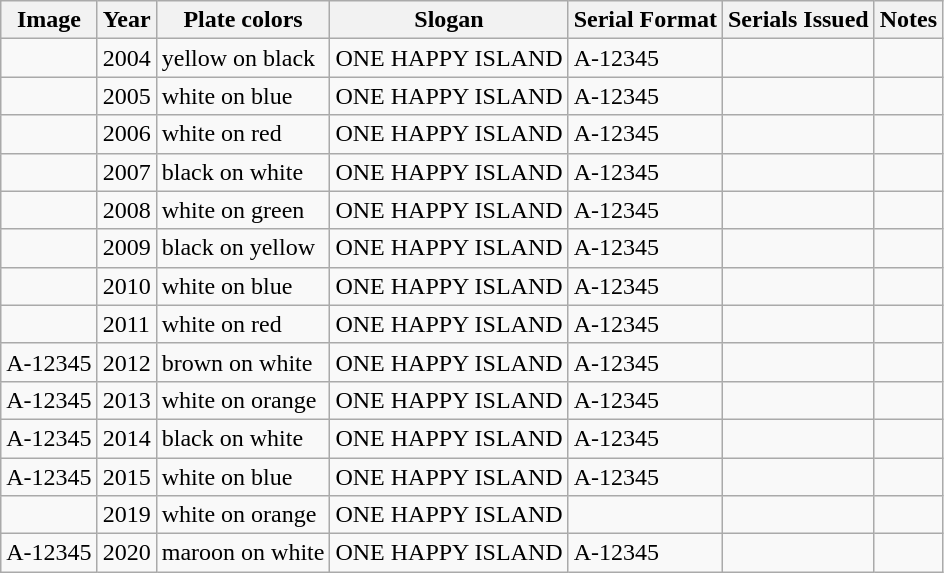<table class=wikitable>
<tr>
<th>Image</th>
<th>Year</th>
<th>Plate colors</th>
<th>Slogan</th>
<th>Serial Format</th>
<th>Serials Issued</th>
<th>Notes</th>
</tr>
<tr>
<td></td>
<td>2004</td>
<td>yellow on black</td>
<td>ONE HAPPY ISLAND</td>
<td>A-12345</td>
<td></td>
<td></td>
</tr>
<tr>
<td></td>
<td>2005</td>
<td>white on blue</td>
<td>ONE HAPPY ISLAND</td>
<td>A-12345</td>
<td></td>
<td></td>
</tr>
<tr>
<td></td>
<td>2006</td>
<td>white on red</td>
<td>ONE HAPPY ISLAND</td>
<td>A-12345</td>
<td></td>
<td></td>
</tr>
<tr>
<td></td>
<td>2007</td>
<td>black on white</td>
<td>ONE HAPPY ISLAND</td>
<td>A-12345</td>
<td></td>
<td></td>
</tr>
<tr>
<td></td>
<td>2008</td>
<td>white on green</td>
<td>ONE HAPPY ISLAND</td>
<td>A-12345</td>
<td></td>
<td></td>
</tr>
<tr>
<td></td>
<td>2009</td>
<td>black on yellow</td>
<td>ONE HAPPY ISLAND</td>
<td>A-12345</td>
<td></td>
<td></td>
</tr>
<tr>
<td></td>
<td>2010</td>
<td>white on blue</td>
<td>ONE HAPPY ISLAND</td>
<td>A-12345</td>
<td></td>
<td></td>
</tr>
<tr>
<td></td>
<td>2011</td>
<td>white on red</td>
<td>ONE HAPPY ISLAND</td>
<td>A-12345</td>
<td></td>
<td></td>
</tr>
<tr>
<td><div>A-12345</div></td>
<td>2012</td>
<td>brown on white</td>
<td>ONE HAPPY ISLAND</td>
<td>A-12345</td>
<td></td>
<td></td>
</tr>
<tr>
<td><div>A-12345</div></td>
<td>2013</td>
<td>white on orange</td>
<td>ONE HAPPY ISLAND</td>
<td>A-12345</td>
<td></td>
<td></td>
</tr>
<tr>
<td><div>A-12345</div></td>
<td>2014</td>
<td>black on white</td>
<td>ONE HAPPY ISLAND</td>
<td>A-12345</td>
<td></td>
<td></td>
</tr>
<tr>
<td><div>A-12345</div></td>
<td>2015</td>
<td>white on blue</td>
<td>ONE HAPPY ISLAND</td>
<td>A-12345</td>
<td></td>
<td></td>
</tr>
<tr>
<td></td>
<td>2019</td>
<td>white on orange</td>
<td>ONE HAPPY ISLAND</td>
<td></td>
<td></td>
<td></td>
</tr>
<tr>
<td><div>A-12345</div></td>
<td>2020</td>
<td>maroon on white</td>
<td>ONE HAPPY ISLAND</td>
<td>A-12345</td>
<td></td>
<td></td>
</tr>
</table>
